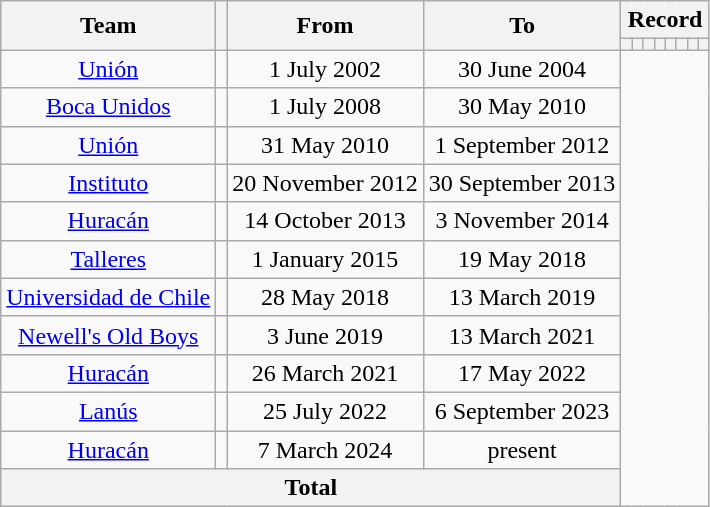<table class="wikitable" style="text-align: center">
<tr>
<th rowspan="2">Team</th>
<th rowspan="2"></th>
<th rowspan="2">From</th>
<th rowspan="2">To</th>
<th colspan="8">Record</th>
</tr>
<tr>
<th></th>
<th></th>
<th></th>
<th></th>
<th></th>
<th></th>
<th></th>
<th></th>
</tr>
<tr>
<td><a href='#'>Unión</a></td>
<td></td>
<td>1 July 2002</td>
<td>30 June 2004<br></td>
</tr>
<tr>
<td><a href='#'>Boca Unidos</a></td>
<td></td>
<td>1 July 2008</td>
<td>30 May 2010<br></td>
</tr>
<tr>
<td><a href='#'>Unión</a></td>
<td></td>
<td>31 May 2010</td>
<td>1 September 2012<br></td>
</tr>
<tr>
<td><a href='#'>Instituto</a></td>
<td></td>
<td>20 November 2012</td>
<td>30 September 2013<br></td>
</tr>
<tr>
<td><a href='#'>Huracán</a></td>
<td></td>
<td>14 October 2013</td>
<td>3 November 2014<br></td>
</tr>
<tr>
<td><a href='#'>Talleres</a></td>
<td></td>
<td>1 January 2015</td>
<td>19 May 2018<br></td>
</tr>
<tr>
<td><a href='#'>Universidad de Chile</a></td>
<td></td>
<td>28 May 2018</td>
<td>13 March 2019<br></td>
</tr>
<tr>
<td><a href='#'>Newell's Old Boys</a></td>
<td></td>
<td>3 June 2019</td>
<td>13 March 2021<br></td>
</tr>
<tr>
<td><a href='#'>Huracán</a></td>
<td></td>
<td>26 March 2021</td>
<td>17 May 2022<br></td>
</tr>
<tr>
<td><a href='#'>Lanús</a></td>
<td></td>
<td>25 July 2022</td>
<td>6 September 2023<br></td>
</tr>
<tr>
<td><a href='#'>Huracán</a></td>
<td></td>
<td>7 March 2024</td>
<td>present<br></td>
</tr>
<tr>
<th colspan="4">Total<br></th>
</tr>
</table>
